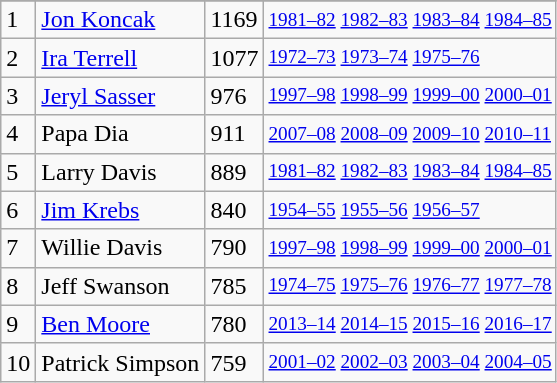<table class="wikitable">
<tr>
</tr>
<tr>
<td>1</td>
<td><a href='#'>Jon Koncak</a></td>
<td>1169</td>
<td style="font-size:80%;"><a href='#'>1981–82</a> <a href='#'>1982–83</a> <a href='#'>1983–84</a> <a href='#'>1984–85</a></td>
</tr>
<tr>
<td>2</td>
<td><a href='#'>Ira Terrell</a></td>
<td>1077</td>
<td style="font-size:80%;"><a href='#'>1972–73</a> <a href='#'>1973–74</a> <a href='#'>1975–76</a></td>
</tr>
<tr>
<td>3</td>
<td><a href='#'>Jeryl Sasser</a></td>
<td>976</td>
<td style="font-size:80%;"><a href='#'>1997–98</a> <a href='#'>1998–99</a> <a href='#'>1999–00</a> <a href='#'>2000–01</a></td>
</tr>
<tr>
<td>4</td>
<td>Papa Dia</td>
<td>911</td>
<td style="font-size:80%;"><a href='#'>2007–08</a> <a href='#'>2008–09</a> <a href='#'>2009–10</a> <a href='#'>2010–11</a></td>
</tr>
<tr>
<td>5</td>
<td>Larry Davis</td>
<td>889</td>
<td style="font-size:80%;"><a href='#'>1981–82</a> <a href='#'>1982–83</a> <a href='#'>1983–84</a> <a href='#'>1984–85</a></td>
</tr>
<tr>
<td>6</td>
<td><a href='#'>Jim Krebs</a></td>
<td>840</td>
<td style="font-size:80%;"><a href='#'>1954–55</a> <a href='#'>1955–56</a> <a href='#'>1956–57</a></td>
</tr>
<tr>
<td>7</td>
<td>Willie Davis</td>
<td>790</td>
<td style="font-size:80%;"><a href='#'>1997–98</a> <a href='#'>1998–99</a> <a href='#'>1999–00</a> <a href='#'>2000–01</a></td>
</tr>
<tr>
<td>8</td>
<td>Jeff Swanson</td>
<td>785</td>
<td style="font-size:80%;"><a href='#'>1974–75</a> <a href='#'>1975–76</a> <a href='#'>1976–77</a> <a href='#'>1977–78</a></td>
</tr>
<tr>
<td>9</td>
<td><a href='#'>Ben Moore</a></td>
<td>780</td>
<td style="font-size:80%;"><a href='#'>2013–14</a> <a href='#'>2014–15</a> <a href='#'>2015–16</a> <a href='#'>2016–17</a></td>
</tr>
<tr>
<td>10</td>
<td>Patrick Simpson</td>
<td>759</td>
<td style="font-size:80%;"><a href='#'>2001–02</a> <a href='#'>2002–03</a> <a href='#'>2003–04</a> <a href='#'>2004–05</a></td>
</tr>
</table>
